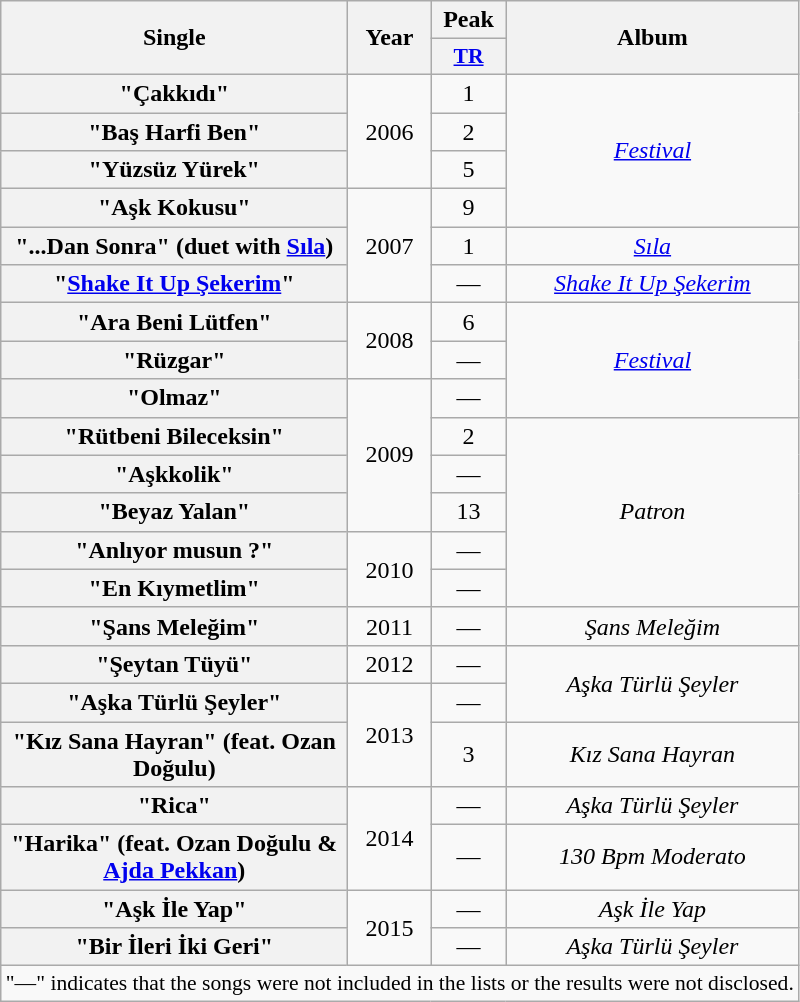<table class="wikitable plainrowheaders" style="text-align:center;">
<tr>
<th scope="col" rowspan="2" style="width:14em;">Single</th>
<th scope="col" rowspan="2">Year</th>
<th scope="col">Peak</th>
<th scope="col" rowspan="2">Album</th>
</tr>
<tr>
<th scope="col" style="width:3em;font-size:90%;"><a href='#'>TR</a><br></th>
</tr>
<tr>
<th scope="row">"Çakkıdı"</th>
<td rowspan="3">2006</td>
<td>1</td>
<td rowspan="4"><em><a href='#'>Festival</a></em></td>
</tr>
<tr>
<th scope="row">"Baş Harfi Ben"</th>
<td>2</td>
</tr>
<tr>
<th scope="row">"Yüzsüz Yürek"</th>
<td>5</td>
</tr>
<tr>
<th scope="row">"Aşk Kokusu"</th>
<td rowspan="3">2007</td>
<td>9</td>
</tr>
<tr>
<th scope="row">"...Dan Sonra" (duet with <a href='#'>Sıla</a>)</th>
<td>1</td>
<td><em><a href='#'>Sıla</a></em></td>
</tr>
<tr>
<th scope="row">"<a href='#'>Shake It Up Şekerim</a>"</th>
<td>—</td>
<td><em><a href='#'>Shake It Up Şekerim</a></em></td>
</tr>
<tr>
<th scope="row">"Ara Beni Lütfen"</th>
<td rowspan="2">2008</td>
<td>6</td>
<td rowspan="3"><em><a href='#'>Festival</a></em></td>
</tr>
<tr>
<th scope="row">"Rüzgar"</th>
<td>—</td>
</tr>
<tr>
<th scope="row">"Olmaz"</th>
<td rowspan="4">2009</td>
<td>—</td>
</tr>
<tr>
<th scope="row">"Rütbeni Bileceksin"</th>
<td>2</td>
<td rowspan="5"><em>Patron</em></td>
</tr>
<tr>
<th scope="row">"Aşkkolik"</th>
<td>—</td>
</tr>
<tr>
<th scope="row">"Beyaz Yalan"</th>
<td>13</td>
</tr>
<tr>
<th scope="row">"Anlıyor musun ?"</th>
<td rowspan="2">2010</td>
<td>—</td>
</tr>
<tr>
<th scope="row">"En Kıymetlim"</th>
<td>—</td>
</tr>
<tr>
<th scope="row">"Şans Meleğim"</th>
<td>2011</td>
<td>—</td>
<td><em>Şans Meleğim</em></td>
</tr>
<tr>
<th scope="row">"Şeytan Tüyü"</th>
<td>2012</td>
<td>—</td>
<td rowspan="2"><em>Aşka Türlü Şeyler</em></td>
</tr>
<tr>
<th scope="row">"Aşka Türlü Şeyler"</th>
<td rowspan="2">2013</td>
<td>—</td>
</tr>
<tr>
<th scope="row">"Kız Sana Hayran" (feat. Ozan Doğulu)</th>
<td>3</td>
<td><em>Kız Sana Hayran</em></td>
</tr>
<tr>
<th scope="row">"Rica"</th>
<td rowspan="2">2014</td>
<td>—</td>
<td><em>Aşka Türlü Şeyler</em></td>
</tr>
<tr>
<th scope="row">"Harika" (feat. Ozan Doğulu & <a href='#'>Ajda Pekkan</a>)</th>
<td>—</td>
<td><em>130 Bpm Moderato</em></td>
</tr>
<tr>
<th scope="row">"Aşk İle Yap"</th>
<td rowspan="2">2015</td>
<td>—</td>
<td><em>Aşk İle Yap</em></td>
</tr>
<tr>
<th scope="row">"Bir İleri İki Geri"</th>
<td>—</td>
<td><em>Aşka Türlü Şeyler</em></td>
</tr>
<tr>
<td colspan="5" style="font-size:90%">"—" indicates that the songs were not included in the lists or the results were not disclosed.</td>
</tr>
</table>
